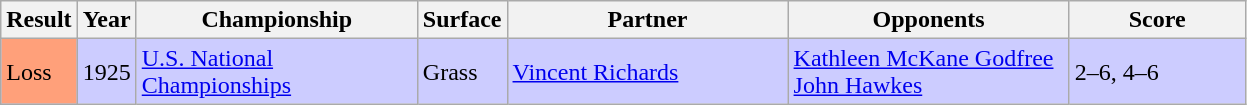<table class="sortable wikitable">
<tr>
<th style="width:40px">Result</th>
<th style="width:30px">Year</th>
<th style="width:180px">Championship</th>
<th style="width:50px">Surface</th>
<th style="width:180px">Partner</th>
<th style="width:180px">Opponents</th>
<th style="width:110px" class="unsortable">Score</th>
</tr>
<tr style="background:#ccf;">
<td style="background:#ffa07a;">Loss</td>
<td>1925</td>
<td><a href='#'>U.S. National Championships</a></td>
<td>Grass</td>
<td> <a href='#'>Vincent Richards</a></td>
<td> <a href='#'>Kathleen McKane Godfree</a><br> <a href='#'>John Hawkes</a></td>
<td>2–6, 4–6</td>
</tr>
</table>
